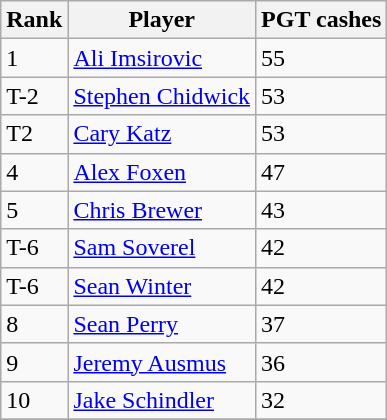<table class="wikitable sortable">
<tr>
<th>Rank</th>
<th>Player</th>
<th>PGT cashes</th>
</tr>
<tr>
<td>1</td>
<td> <a href='#'>Ali Imsirovic</a></td>
<td>55</td>
</tr>
<tr>
<td>T-2</td>
<td> <a href='#'>Stephen Chidwick</a></td>
<td>53</td>
</tr>
<tr>
<td>T2</td>
<td> <a href='#'>Cary Katz</a></td>
<td>53</td>
</tr>
<tr>
<td>4</td>
<td> <a href='#'>Alex Foxen</a></td>
<td>47</td>
</tr>
<tr>
<td>5</td>
<td> <a href='#'>Chris Brewer</a></td>
<td>43</td>
</tr>
<tr>
<td>T-6</td>
<td> <a href='#'>Sam Soverel</a></td>
<td>42</td>
</tr>
<tr>
<td>T-6</td>
<td> <a href='#'>Sean Winter</a></td>
<td>42</td>
</tr>
<tr>
<td>8</td>
<td> <a href='#'>Sean Perry</a></td>
<td>37</td>
</tr>
<tr>
<td>9</td>
<td> <a href='#'>Jeremy Ausmus</a></td>
<td>36</td>
</tr>
<tr>
<td>10</td>
<td> <a href='#'>Jake Schindler</a></td>
<td>32</td>
</tr>
<tr>
</tr>
</table>
